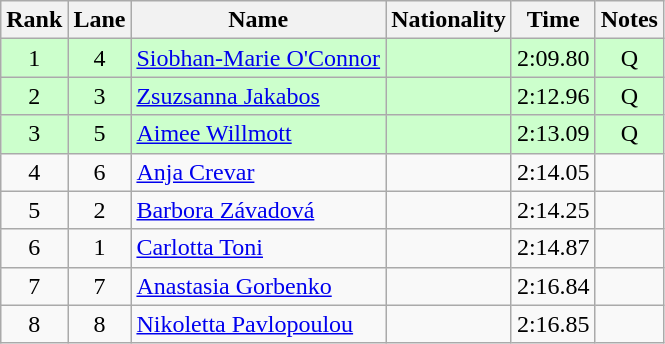<table class="wikitable sortable" style="text-align:center">
<tr>
<th>Rank</th>
<th>Lane</th>
<th>Name</th>
<th>Nationality</th>
<th>Time</th>
<th>Notes</th>
</tr>
<tr bgcolor=ccffcc>
<td>1</td>
<td>4</td>
<td align=left><a href='#'>Siobhan-Marie O'Connor</a></td>
<td align=left></td>
<td>2:09.80</td>
<td>Q</td>
</tr>
<tr bgcolor=ccffcc>
<td>2</td>
<td>3</td>
<td align=left><a href='#'>Zsuzsanna Jakabos</a></td>
<td align=left></td>
<td>2:12.96</td>
<td>Q</td>
</tr>
<tr bgcolor=ccffcc>
<td>3</td>
<td>5</td>
<td align=left><a href='#'>Aimee Willmott</a></td>
<td align=left></td>
<td>2:13.09</td>
<td>Q</td>
</tr>
<tr>
<td>4</td>
<td>6</td>
<td align=left><a href='#'>Anja Crevar</a></td>
<td align=left></td>
<td>2:14.05</td>
<td></td>
</tr>
<tr>
<td>5</td>
<td>2</td>
<td align=left><a href='#'>Barbora Závadová</a></td>
<td align=left></td>
<td>2:14.25</td>
<td></td>
</tr>
<tr>
<td>6</td>
<td>1</td>
<td align=left><a href='#'>Carlotta Toni</a></td>
<td align=left></td>
<td>2:14.87</td>
<td></td>
</tr>
<tr>
<td>7</td>
<td>7</td>
<td align=left><a href='#'>Anastasia Gorbenko</a></td>
<td align=left></td>
<td>2:16.84</td>
<td></td>
</tr>
<tr>
<td>8</td>
<td>8</td>
<td align=left><a href='#'>Nikoletta Pavlopoulou</a></td>
<td align=left></td>
<td>2:16.85</td>
<td></td>
</tr>
</table>
